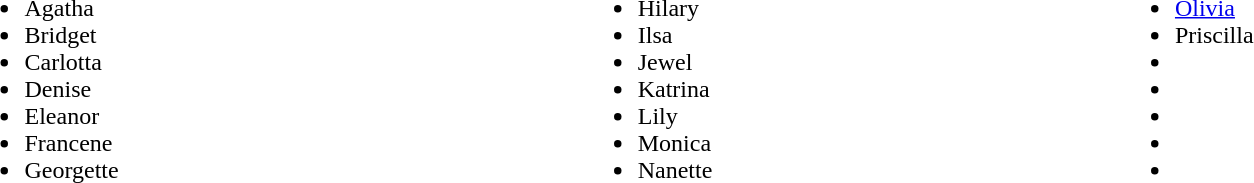<table style="width:90%;">
<tr>
<td><br><ul><li>Agatha</li><li>Bridget</li><li>Carlotta</li><li>Denise</li><li>Eleanor</li><li>Francene</li><li>Georgette</li></ul></td>
<td><br><ul><li>Hilary</li><li>Ilsa</li><li>Jewel</li><li>Katrina</li><li>Lily</li><li>Monica</li><li>Nanette</li></ul></td>
<td><br><ul><li><a href='#'>Olivia</a></li><li>Priscilla</li><li></li><li></li><li></li><li></li><li></li></ul></td>
</tr>
</table>
